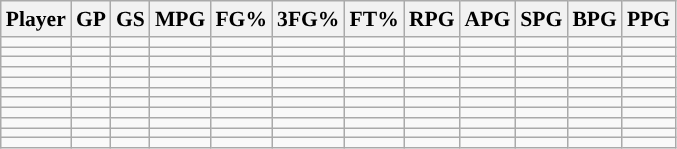<table class="wikitable sortable" style="font-size: 90%">
<tr>
<th>Player</th>
<th>GP</th>
<th>GS</th>
<th>MPG</th>
<th>FG%</th>
<th>3FG%</th>
<th>FT%</th>
<th>RPG</th>
<th>APG</th>
<th>SPG</th>
<th>BPG</th>
<th>PPG</th>
</tr>
<tr>
<td></td>
<td></td>
<td></td>
<td></td>
<td></td>
<td></td>
<td></td>
<td></td>
<td></td>
<td></td>
<td></td>
<td></td>
</tr>
<tr>
<td></td>
<td></td>
<td></td>
<td></td>
<td></td>
<td></td>
<td></td>
<td></td>
<td></td>
<td></td>
<td></td>
<td></td>
</tr>
<tr>
<td></td>
<td></td>
<td></td>
<td></td>
<td></td>
<td></td>
<td></td>
<td></td>
<td></td>
<td></td>
<td></td>
<td></td>
</tr>
<tr>
<td></td>
<td></td>
<td></td>
<td></td>
<td></td>
<td></td>
<td></td>
<td></td>
<td></td>
<td></td>
<td></td>
<td></td>
</tr>
<tr>
<td></td>
<td></td>
<td></td>
<td></td>
<td></td>
<td></td>
<td></td>
<td></td>
<td></td>
<td></td>
<td></td>
<td></td>
</tr>
<tr>
<td></td>
<td></td>
<td></td>
<td></td>
<td></td>
<td></td>
<td></td>
<td></td>
<td></td>
<td></td>
<td></td>
<td></td>
</tr>
<tr>
<td></td>
<td></td>
<td></td>
<td></td>
<td></td>
<td></td>
<td></td>
<td></td>
<td></td>
<td></td>
<td></td>
<td></td>
</tr>
<tr>
<td></td>
<td></td>
<td></td>
<td></td>
<td></td>
<td></td>
<td></td>
<td></td>
<td></td>
<td></td>
<td></td>
<td></td>
</tr>
<tr>
<td></td>
<td></td>
<td></td>
<td></td>
<td></td>
<td></td>
<td></td>
<td></td>
<td></td>
<td></td>
<td></td>
<td></td>
</tr>
<tr>
<td></td>
<td></td>
<td></td>
<td></td>
<td></td>
<td></td>
<td></td>
<td></td>
<td></td>
<td></td>
<td></td>
<td></td>
</tr>
<tr>
<td></td>
<td></td>
<td></td>
<td></td>
<td></td>
<td></td>
<td></td>
<td></td>
<td></td>
<td></td>
<td></td>
<td></td>
</tr>
</table>
